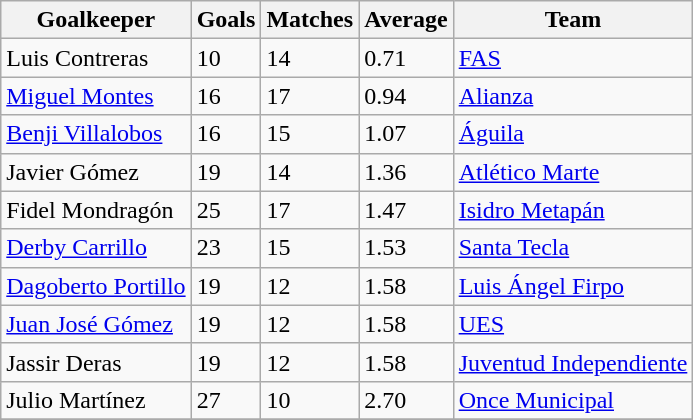<table class="wikitable sortable">
<tr>
<th>Goalkeeper</th>
<th>Goals</th>
<th>Matches</th>
<th>Average</th>
<th>Team</th>
</tr>
<tr>
<td> Luis Contreras</td>
<td>10</td>
<td>14</td>
<td>0.71</td>
<td><a href='#'>FAS</a></td>
</tr>
<tr>
<td> <a href='#'>Miguel Montes</a></td>
<td>16</td>
<td>17</td>
<td>0.94</td>
<td><a href='#'>Alianza</a></td>
</tr>
<tr>
<td> <a href='#'>Benji Villalobos</a></td>
<td>16</td>
<td>15</td>
<td>1.07</td>
<td><a href='#'>Águila</a></td>
</tr>
<tr>
<td> Javier Gómez</td>
<td>19</td>
<td>14</td>
<td>1.36</td>
<td><a href='#'>Atlético Marte</a></td>
</tr>
<tr>
<td> Fidel Mondragón</td>
<td>25</td>
<td>17</td>
<td>1.47</td>
<td><a href='#'>Isidro Metapán</a></td>
</tr>
<tr>
<td> <a href='#'>Derby Carrillo</a></td>
<td>23</td>
<td>15</td>
<td>1.53</td>
<td><a href='#'>Santa Tecla</a></td>
</tr>
<tr>
<td> <a href='#'>Dagoberto Portillo</a></td>
<td>19</td>
<td>12</td>
<td>1.58</td>
<td><a href='#'>Luis Ángel Firpo</a></td>
</tr>
<tr>
<td> <a href='#'>Juan José Gómez</a></td>
<td>19</td>
<td>12</td>
<td>1.58</td>
<td><a href='#'>UES</a></td>
</tr>
<tr>
<td> Jassir Deras</td>
<td>19</td>
<td>12</td>
<td>1.58</td>
<td><a href='#'>Juventud Independiente</a></td>
</tr>
<tr>
<td> Julio Martínez</td>
<td>27</td>
<td>10</td>
<td>2.70</td>
<td><a href='#'>Once Municipal</a></td>
</tr>
<tr>
</tr>
</table>
